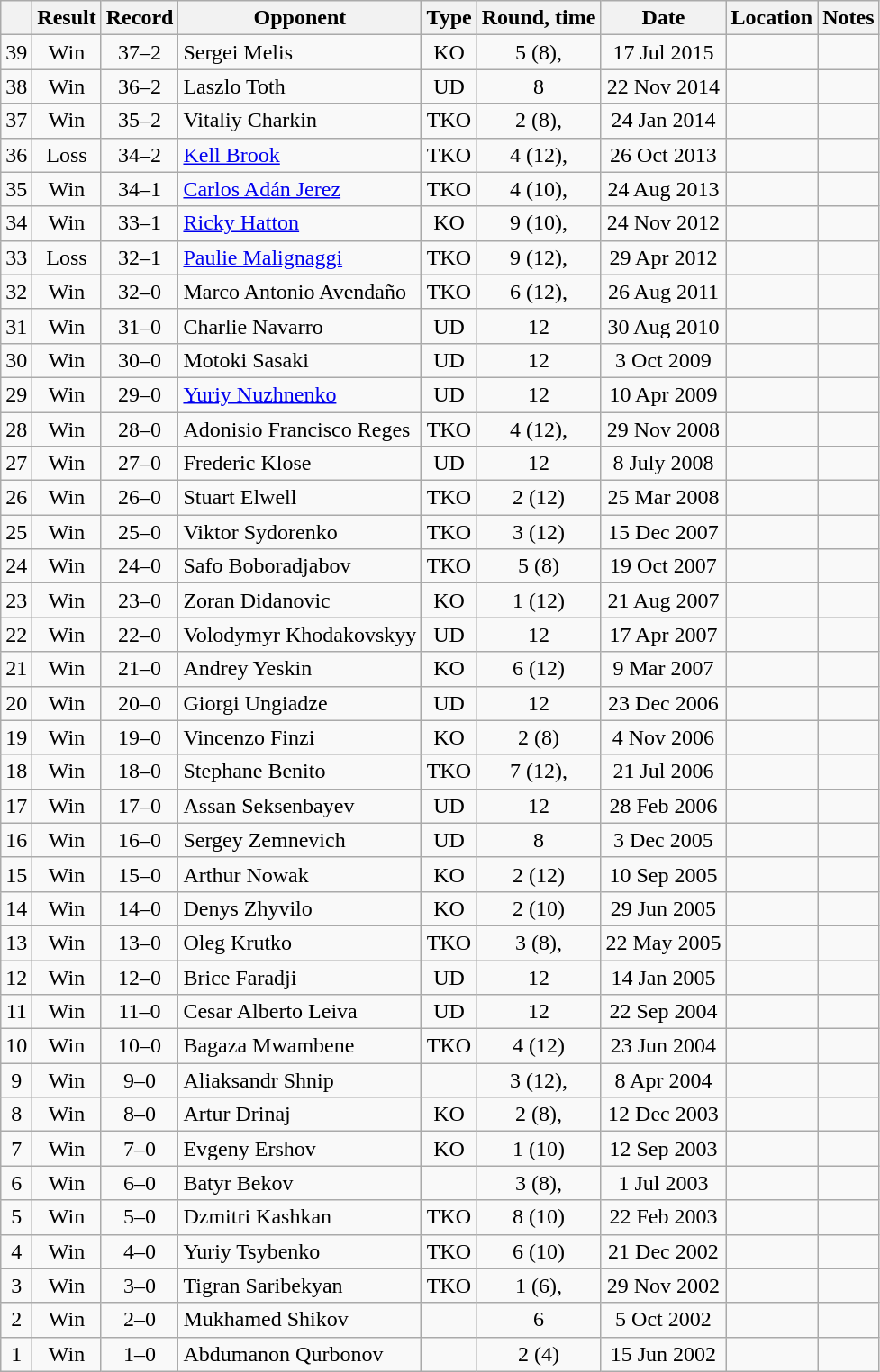<table class="wikitable" style="text-align:center">
<tr>
<th></th>
<th>Result</th>
<th>Record</th>
<th>Opponent</th>
<th>Type</th>
<th>Round, time</th>
<th>Date</th>
<th>Location</th>
<th>Notes</th>
</tr>
<tr>
<td>39</td>
<td>Win</td>
<td>37–2</td>
<td style="text-align:left;">Sergei Melis</td>
<td>KO</td>
<td>5 (8), </td>
<td>17 Jul 2015</td>
<td style="text-align:left;"></td>
<td></td>
</tr>
<tr>
<td>38</td>
<td>Win</td>
<td>36–2</td>
<td style="text-align:left;">Laszlo Toth</td>
<td>UD</td>
<td>8</td>
<td>22 Nov 2014</td>
<td style="text-align:left;"></td>
<td></td>
</tr>
<tr>
<td>37</td>
<td>Win</td>
<td>35–2</td>
<td style="text-align:left;">Vitaliy Charkin</td>
<td>TKO</td>
<td>2 (8), </td>
<td>24 Jan 2014</td>
<td style="text-align:left;"></td>
<td></td>
</tr>
<tr>
<td>36</td>
<td>Loss</td>
<td>34–2</td>
<td style="text-align:left;"><a href='#'>Kell Brook</a></td>
<td>TKO</td>
<td>4 (12), </td>
<td>26 Oct 2013</td>
<td style="text-align:left;"></td>
<td></td>
</tr>
<tr>
<td>35</td>
<td>Win</td>
<td>34–1</td>
<td style="text-align:left;"><a href='#'>Carlos Adán Jerez</a></td>
<td>TKO</td>
<td>4 (10), </td>
<td>24 Aug 2013</td>
<td style="text-align:left;"></td>
<td></td>
</tr>
<tr>
<td>34</td>
<td>Win</td>
<td>33–1</td>
<td style="text-align:left;"><a href='#'>Ricky Hatton</a></td>
<td>KO</td>
<td>9 (10), </td>
<td>24 Nov 2012</td>
<td style="text-align:left;"></td>
<td></td>
</tr>
<tr>
<td>33</td>
<td>Loss</td>
<td>32–1</td>
<td style="text-align:left;"><a href='#'>Paulie Malignaggi</a></td>
<td>TKO</td>
<td>9 (12), </td>
<td>29 Apr 2012</td>
<td style="text-align:left;"></td>
<td style="text-align:left;"></td>
</tr>
<tr>
<td>32</td>
<td>Win</td>
<td>32–0</td>
<td style="text-align:left;">Marco Antonio Avendaño</td>
<td>TKO</td>
<td>6 (12), </td>
<td>26 Aug 2011</td>
<td style="text-align:left;"></td>
<td style="text-align:left;"></td>
</tr>
<tr>
<td>31</td>
<td>Win</td>
<td>31–0</td>
<td style="text-align:left;">Charlie Navarro</td>
<td>UD</td>
<td>12</td>
<td>30 Aug 2010</td>
<td style="text-align:left;"></td>
<td style="text-align:left;"></td>
</tr>
<tr>
<td>30</td>
<td>Win</td>
<td>30–0</td>
<td style="text-align:left;">Motoki Sasaki</td>
<td>UD</td>
<td>12</td>
<td>3 Oct 2009</td>
<td style="text-align:left;"></td>
<td style="text-align:left;"></td>
</tr>
<tr>
<td>29</td>
<td>Win</td>
<td>29–0</td>
<td style="text-align:left;"><a href='#'>Yuriy Nuzhnenko</a></td>
<td>UD</td>
<td>12</td>
<td>10 Apr 2009</td>
<td style="text-align:left;"></td>
<td style="text-align:left;"></td>
</tr>
<tr>
<td>28</td>
<td>Win</td>
<td>28–0</td>
<td style="text-align:left;">Adonisio Francisco Reges</td>
<td>TKO</td>
<td>4 (12), </td>
<td>29 Nov 2008</td>
<td style="text-align:left;"></td>
<td style="text-align:left;"></td>
</tr>
<tr>
<td>27</td>
<td>Win</td>
<td>27–0</td>
<td style="text-align:left;">Frederic Klose</td>
<td>UD</td>
<td>12</td>
<td>8 July 2008</td>
<td style="text-align:left;"></td>
<td style="text-align:left;"></td>
</tr>
<tr>
<td>26</td>
<td>Win</td>
<td>26–0</td>
<td style="text-align:left;">Stuart Elwell</td>
<td>TKO</td>
<td>2 (12)</td>
<td>25 Mar 2008</td>
<td style="text-align:left;"></td>
<td style="text-align:left;"></td>
</tr>
<tr>
<td>25</td>
<td>Win</td>
<td>25–0</td>
<td style="text-align:left;">Viktor Sydorenko</td>
<td>TKO</td>
<td>3 (12)</td>
<td>15 Dec 2007</td>
<td style="text-align:left;"></td>
<td style="text-align:left;"></td>
</tr>
<tr>
<td>24</td>
<td>Win</td>
<td>24–0</td>
<td style="text-align:left;">Safo Boboradjabov</td>
<td>TKO</td>
<td>5 (8)</td>
<td>19 Oct 2007</td>
<td style="text-align:left;"></td>
<td></td>
</tr>
<tr>
<td>23</td>
<td>Win</td>
<td>23–0</td>
<td style="text-align:left;">Zoran Didanovic</td>
<td>KO</td>
<td>1 (12)</td>
<td>21 Aug 2007</td>
<td style="text-align:left;"></td>
<td style="text-align:left;"></td>
</tr>
<tr>
<td>22</td>
<td>Win</td>
<td>22–0</td>
<td style="text-align:left;">Volodymyr Khodakovskyy</td>
<td>UD</td>
<td>12</td>
<td>17 Apr 2007</td>
<td style="text-align:left;"></td>
<td style="text-align:left;"></td>
</tr>
<tr>
<td>21</td>
<td>Win</td>
<td>21–0</td>
<td style="text-align:left;">Andrey Yeskin</td>
<td>KO</td>
<td>6 (12)</td>
<td>9 Mar 2007</td>
<td style="text-align:left;"></td>
<td style="text-align:left;"></td>
</tr>
<tr>
<td>20</td>
<td>Win</td>
<td>20–0</td>
<td style="text-align:left;">Giorgi Ungiadze</td>
<td>UD</td>
<td>12</td>
<td>23 Dec 2006</td>
<td style="text-align:left;"></td>
<td style="text-align:left;"></td>
</tr>
<tr>
<td>19</td>
<td>Win</td>
<td>19–0</td>
<td style="text-align:left;">Vincenzo Finzi</td>
<td>KO</td>
<td>2 (8)</td>
<td>4 Nov 2006</td>
<td style="text-align:left;"></td>
<td></td>
</tr>
<tr>
<td>18</td>
<td>Win</td>
<td>18–0</td>
<td style="text-align:left;">Stephane Benito</td>
<td>TKO</td>
<td>7 (12), </td>
<td>21 Jul 2006</td>
<td style="text-align:left;"></td>
<td style="text-align:left;"></td>
</tr>
<tr>
<td>17</td>
<td>Win</td>
<td>17–0</td>
<td style="text-align:left;">Assan Seksenbayev</td>
<td>UD</td>
<td>12</td>
<td>28 Feb 2006</td>
<td style="text-align:left;"></td>
<td style="text-align:left;"></td>
</tr>
<tr>
<td>16</td>
<td>Win</td>
<td>16–0</td>
<td style="text-align:left;">Sergey Zemnevich</td>
<td>UD</td>
<td>8</td>
<td>3 Dec 2005</td>
<td style="text-align:left;"></td>
<td></td>
</tr>
<tr>
<td>15</td>
<td>Win</td>
<td>15–0</td>
<td style="text-align:left;">Arthur Nowak</td>
<td>KO</td>
<td>2 (12)</td>
<td>10 Sep 2005</td>
<td style="text-align:left;"></td>
<td style="text-align:left;"></td>
</tr>
<tr>
<td>14</td>
<td>Win</td>
<td>14–0</td>
<td style="text-align:left;">Denys Zhyvilo</td>
<td>KO</td>
<td>2 (10)</td>
<td>29 Jun 2005</td>
<td style="text-align:left;"></td>
<td></td>
</tr>
<tr>
<td>13</td>
<td>Win</td>
<td>13–0</td>
<td style="text-align:left;">Oleg Krutko</td>
<td>TKO</td>
<td>3 (8), </td>
<td>22 May 2005</td>
<td style="text-align:left;"></td>
<td></td>
</tr>
<tr>
<td>12</td>
<td>Win</td>
<td>12–0</td>
<td style="text-align:left;">Brice Faradji</td>
<td>UD</td>
<td>12</td>
<td>14 Jan 2005</td>
<td style="text-align:left;"></td>
<td style="text-align:left;"></td>
</tr>
<tr>
<td>11</td>
<td>Win</td>
<td>11–0</td>
<td style="text-align:left;">Cesar Alberto Leiva</td>
<td>UD</td>
<td>12</td>
<td>22 Sep 2004</td>
<td style="text-align:left;"></td>
<td style="text-align:left;"></td>
</tr>
<tr>
<td>10</td>
<td>Win</td>
<td>10–0</td>
<td style="text-align:left;">Bagaza Mwambene</td>
<td>TKO</td>
<td>4 (12)</td>
<td>23 Jun 2004</td>
<td style="text-align:left;"></td>
<td style="text-align:left;"></td>
</tr>
<tr>
<td>9</td>
<td>Win</td>
<td>9–0</td>
<td style="text-align:left;">Aliaksandr Shnip</td>
<td></td>
<td>3 (12), </td>
<td>8 Apr 2004</td>
<td style="text-align:left;"></td>
<td style="text-align:left;"></td>
</tr>
<tr>
<td>8</td>
<td>Win</td>
<td>8–0</td>
<td style="text-align:left;">Artur Drinaj</td>
<td>KO</td>
<td>2 (8), </td>
<td>12 Dec 2003</td>
<td style="text-align:left;"></td>
<td></td>
</tr>
<tr>
<td>7</td>
<td>Win</td>
<td>7–0</td>
<td style="text-align:left;">Evgeny Ershov</td>
<td>KO</td>
<td>1 (10)</td>
<td>12 Sep 2003</td>
<td style="text-align:left;"></td>
<td style="text-align:left;"></td>
</tr>
<tr>
<td>6</td>
<td>Win</td>
<td>6–0</td>
<td style="text-align:left;">Batyr Bekov</td>
<td></td>
<td>3 (8), </td>
<td>1 Jul 2003</td>
<td style="text-align:left;"></td>
<td></td>
</tr>
<tr>
<td>5</td>
<td>Win</td>
<td>5–0</td>
<td style="text-align:left;">Dzmitri Kashkan</td>
<td>TKO</td>
<td>8 (10)</td>
<td>22 Feb 2003</td>
<td style="text-align:left;"></td>
<td style="text-align:left;"></td>
</tr>
<tr>
<td>4</td>
<td>Win</td>
<td>4–0</td>
<td style="text-align:left;">Yuriy Tsybenko</td>
<td>TKO</td>
<td>6 (10)</td>
<td>21 Dec 2002</td>
<td style="text-align:left;"></td>
<td style="text-align:left;"></td>
</tr>
<tr>
<td>3</td>
<td>Win</td>
<td>3–0</td>
<td style="text-align:left;">Tigran Saribekyan</td>
<td>TKO</td>
<td>1 (6), </td>
<td>29 Nov 2002</td>
<td style="text-align:left;"></td>
<td></td>
</tr>
<tr>
<td>2</td>
<td>Win</td>
<td>2–0</td>
<td style="text-align:left;">Mukhamed Shikov</td>
<td></td>
<td>6</td>
<td>5 Oct 2002</td>
<td style="text-align:left;"></td>
<td></td>
</tr>
<tr>
<td>1</td>
<td>Win</td>
<td>1–0</td>
<td style="text-align:left;">Abdumanon Qurbonov</td>
<td></td>
<td>2 (4)</td>
<td>15 Jun 2002</td>
<td style="text-align:left;"></td>
<td></td>
</tr>
</table>
